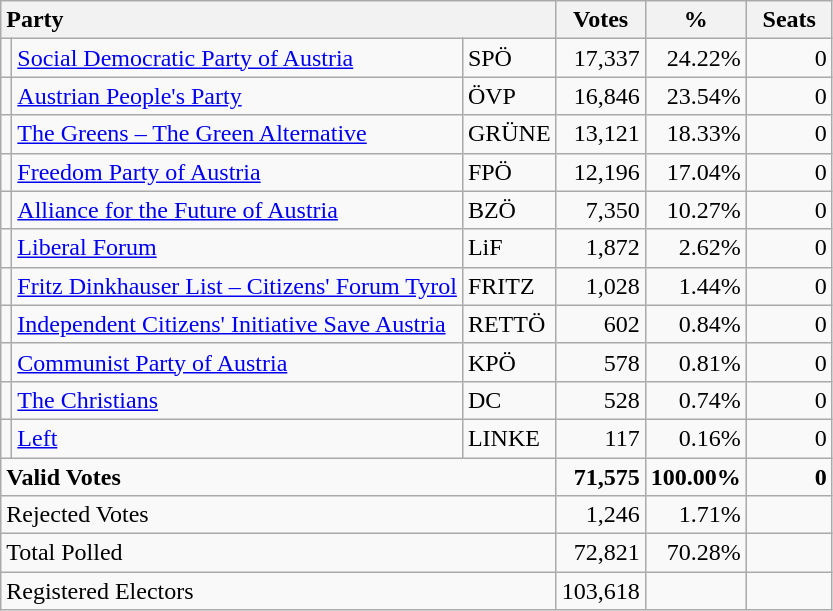<table class="wikitable" border="1" style="text-align:right;">
<tr>
<th style="text-align:left;" colspan=3>Party</th>
<th align=center width="50">Votes</th>
<th align=center width="50">%</th>
<th align=center width="50">Seats</th>
</tr>
<tr>
<td></td>
<td align=left><a href='#'>Social Democratic Party of Austria</a></td>
<td align=left>SPÖ</td>
<td>17,337</td>
<td>24.22%</td>
<td>0</td>
</tr>
<tr>
<td></td>
<td align=left><a href='#'>Austrian People's Party</a></td>
<td align=left>ÖVP</td>
<td>16,846</td>
<td>23.54%</td>
<td>0</td>
</tr>
<tr>
<td></td>
<td align=left style="white-space: nowrap;"><a href='#'>The Greens – The Green Alternative</a></td>
<td align=left>GRÜNE</td>
<td>13,121</td>
<td>18.33%</td>
<td>0</td>
</tr>
<tr>
<td></td>
<td align=left><a href='#'>Freedom Party of Austria</a></td>
<td align=left>FPÖ</td>
<td>12,196</td>
<td>17.04%</td>
<td>0</td>
</tr>
<tr>
<td></td>
<td align=left><a href='#'>Alliance for the Future of Austria</a></td>
<td align=left>BZÖ</td>
<td>7,350</td>
<td>10.27%</td>
<td>0</td>
</tr>
<tr>
<td></td>
<td align=left><a href='#'>Liberal Forum</a></td>
<td align=left>LiF</td>
<td>1,872</td>
<td>2.62%</td>
<td>0</td>
</tr>
<tr>
<td></td>
<td align=left><a href='#'>Fritz Dinkhauser List – Citizens' Forum Tyrol </a></td>
<td align=left>FRITZ</td>
<td>1,028</td>
<td>1.44%</td>
<td>0</td>
</tr>
<tr>
<td></td>
<td align=left><a href='#'>Independent Citizens' Initiative Save Austria</a></td>
<td align=left>RETTÖ</td>
<td>602</td>
<td>0.84%</td>
<td>0</td>
</tr>
<tr>
<td></td>
<td align=left><a href='#'>Communist Party of Austria</a></td>
<td align=left>KPÖ</td>
<td>578</td>
<td>0.81%</td>
<td>0</td>
</tr>
<tr>
<td></td>
<td align=left><a href='#'>The Christians</a></td>
<td align=left>DC</td>
<td>528</td>
<td>0.74%</td>
<td>0</td>
</tr>
<tr>
<td></td>
<td align=left><a href='#'>Left</a></td>
<td align=left>LINKE</td>
<td>117</td>
<td>0.16%</td>
<td>0</td>
</tr>
<tr style="font-weight:bold">
<td align=left colspan=3>Valid Votes</td>
<td>71,575</td>
<td>100.00%</td>
<td>0</td>
</tr>
<tr>
<td align=left colspan=3>Rejected Votes</td>
<td>1,246</td>
<td>1.71%</td>
<td></td>
</tr>
<tr>
<td align=left colspan=3>Total Polled</td>
<td>72,821</td>
<td>70.28%</td>
<td></td>
</tr>
<tr>
<td align=left colspan=3>Registered Electors</td>
<td>103,618</td>
<td></td>
<td></td>
</tr>
</table>
